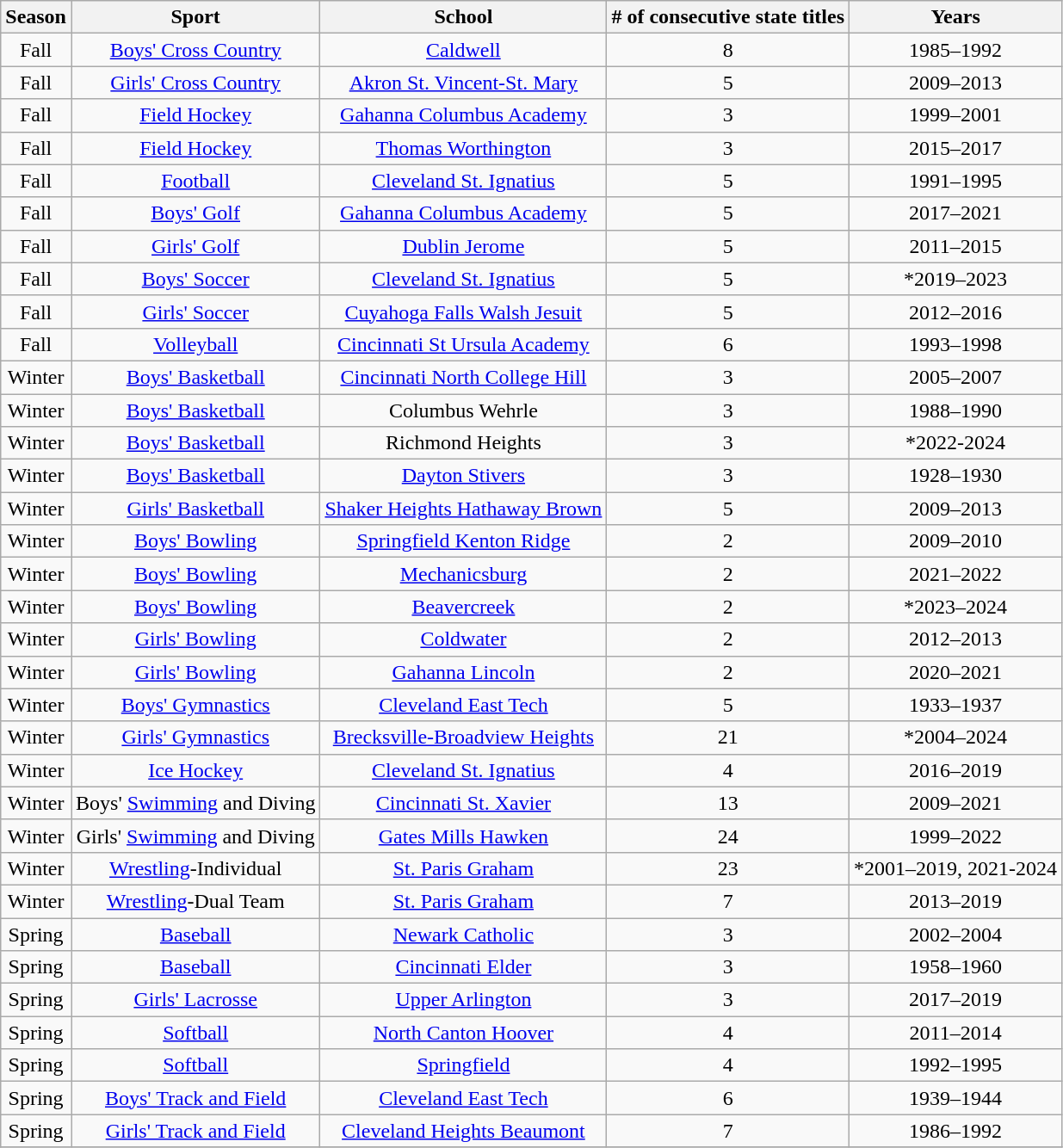<table class="wikitable" style="text-align:center">
<tr>
<th>Season</th>
<th>Sport</th>
<th>School</th>
<th># of consecutive state titles</th>
<th>Years</th>
</tr>
<tr>
<td>Fall</td>
<td><a href='#'>Boys' Cross Country</a></td>
<td><a href='#'>Caldwell</a></td>
<td>8</td>
<td>1985–1992</td>
</tr>
<tr>
<td>Fall</td>
<td><a href='#'>Girls' Cross Country</a></td>
<td><a href='#'>Akron St. Vincent-St. Mary</a></td>
<td>5</td>
<td>2009–2013</td>
</tr>
<tr>
<td>Fall</td>
<td><a href='#'>Field Hockey</a></td>
<td><a href='#'>Gahanna Columbus Academy</a></td>
<td>3</td>
<td>1999–2001</td>
</tr>
<tr>
<td>Fall</td>
<td><a href='#'>Field Hockey</a></td>
<td><a href='#'>Thomas Worthington</a></td>
<td>3</td>
<td>2015–2017</td>
</tr>
<tr>
<td>Fall</td>
<td><a href='#'>Football</a></td>
<td><a href='#'>Cleveland St. Ignatius</a></td>
<td>5</td>
<td>1991–1995</td>
</tr>
<tr>
<td>Fall</td>
<td><a href='#'>Boys' Golf</a></td>
<td><a href='#'>Gahanna Columbus Academy</a></td>
<td>5</td>
<td>2017–2021</td>
</tr>
<tr>
<td>Fall</td>
<td><a href='#'>Girls' Golf</a></td>
<td><a href='#'>Dublin Jerome</a></td>
<td>5</td>
<td>2011–2015</td>
</tr>
<tr>
<td>Fall</td>
<td><a href='#'>Boys' Soccer</a></td>
<td><a href='#'>Cleveland St. Ignatius</a></td>
<td>5</td>
<td>*2019–2023</td>
</tr>
<tr>
<td>Fall</td>
<td><a href='#'>Girls' Soccer</a></td>
<td><a href='#'>Cuyahoga Falls Walsh Jesuit</a></td>
<td>5</td>
<td>2012–2016</td>
</tr>
<tr>
<td>Fall</td>
<td><a href='#'>Volleyball</a></td>
<td><a href='#'>Cincinnati St Ursula Academy</a></td>
<td>6</td>
<td>1993–1998</td>
</tr>
<tr>
<td>Winter</td>
<td><a href='#'>Boys' Basketball</a></td>
<td><a href='#'>Cincinnati North College Hill</a></td>
<td>3</td>
<td>2005–2007</td>
</tr>
<tr>
<td>Winter</td>
<td><a href='#'>Boys' Basketball</a></td>
<td>Columbus Wehrle</td>
<td>3</td>
<td>1988–1990</td>
</tr>
<tr>
<td>Winter</td>
<td><a href='#'>Boys' Basketball</a></td>
<td>Richmond Heights</td>
<td>3</td>
<td>*2022-2024</td>
</tr>
<tr>
<td>Winter</td>
<td><a href='#'>Boys' Basketball</a></td>
<td><a href='#'>Dayton Stivers</a></td>
<td>3</td>
<td>1928–1930</td>
</tr>
<tr>
<td>Winter</td>
<td><a href='#'>Girls' Basketball</a></td>
<td><a href='#'>Shaker Heights Hathaway Brown</a></td>
<td>5</td>
<td>2009–2013</td>
</tr>
<tr>
<td>Winter</td>
<td><a href='#'>Boys' Bowling</a></td>
<td><a href='#'>Springfield Kenton Ridge</a></td>
<td>2</td>
<td>2009–2010</td>
</tr>
<tr>
<td>Winter</td>
<td><a href='#'>Boys' Bowling</a></td>
<td><a href='#'>Mechanicsburg</a></td>
<td>2</td>
<td>2021–2022</td>
</tr>
<tr>
<td>Winter</td>
<td><a href='#'>Boys' Bowling</a></td>
<td><a href='#'>Beavercreek</a></td>
<td>2</td>
<td>*2023–2024</td>
</tr>
<tr>
<td>Winter</td>
<td><a href='#'>Girls' Bowling</a></td>
<td><a href='#'>Coldwater</a></td>
<td>2</td>
<td>2012–2013</td>
</tr>
<tr>
<td>Winter</td>
<td><a href='#'>Girls' Bowling</a></td>
<td><a href='#'>Gahanna Lincoln</a></td>
<td>2</td>
<td>2020–2021</td>
</tr>
<tr>
<td>Winter</td>
<td><a href='#'>Boys' Gymnastics</a></td>
<td><a href='#'>Cleveland East Tech</a></td>
<td>5</td>
<td>1933–1937</td>
</tr>
<tr>
<td>Winter</td>
<td><a href='#'>Girls' Gymnastics</a></td>
<td><a href='#'>Brecksville-Broadview Heights</a></td>
<td>21</td>
<td>*2004–2024</td>
</tr>
<tr>
<td>Winter</td>
<td><a href='#'>Ice Hockey</a></td>
<td><a href='#'>Cleveland St. Ignatius</a></td>
<td>4</td>
<td>2016–2019</td>
</tr>
<tr>
<td>Winter</td>
<td>Boys' <a href='#'>Swimming</a> and Diving</td>
<td><a href='#'>Cincinnati St. Xavier</a></td>
<td>13</td>
<td>2009–2021</td>
</tr>
<tr>
<td>Winter</td>
<td>Girls' <a href='#'>Swimming</a> and Diving</td>
<td><a href='#'>Gates Mills Hawken</a></td>
<td>24</td>
<td>1999–2022</td>
</tr>
<tr>
<td>Winter</td>
<td><a href='#'>Wrestling</a>-Individual</td>
<td><a href='#'>St. Paris Graham</a></td>
<td>23</td>
<td>*2001–2019, 2021-2024</td>
</tr>
<tr>
<td>Winter</td>
<td><a href='#'>Wrestling</a>-Dual Team</td>
<td><a href='#'>St. Paris Graham</a></td>
<td>7</td>
<td>2013–2019</td>
</tr>
<tr>
<td>Spring</td>
<td><a href='#'>Baseball</a></td>
<td><a href='#'>Newark Catholic</a></td>
<td>3</td>
<td>2002–2004</td>
</tr>
<tr>
<td>Spring</td>
<td><a href='#'>Baseball</a></td>
<td><a href='#'>Cincinnati Elder</a></td>
<td>3</td>
<td>1958–1960</td>
</tr>
<tr>
<td>Spring</td>
<td><a href='#'>Girls' Lacrosse</a></td>
<td><a href='#'>Upper Arlington</a></td>
<td>3</td>
<td>2017–2019</td>
</tr>
<tr>
<td>Spring</td>
<td><a href='#'>Softball</a></td>
<td><a href='#'>North Canton Hoover</a></td>
<td>4</td>
<td>2011–2014</td>
</tr>
<tr>
<td>Spring</td>
<td><a href='#'>Softball</a></td>
<td><a href='#'>Springfield</a></td>
<td>4</td>
<td>1992–1995</td>
</tr>
<tr>
<td>Spring</td>
<td><a href='#'>Boys' Track and Field</a></td>
<td><a href='#'>Cleveland East Tech</a></td>
<td>6</td>
<td>1939–1944</td>
</tr>
<tr>
<td>Spring</td>
<td><a href='#'>Girls' Track and Field</a></td>
<td><a href='#'>Cleveland Heights Beaumont</a></td>
<td>7</td>
<td>1986–1992</td>
</tr>
<tr>
</tr>
</table>
